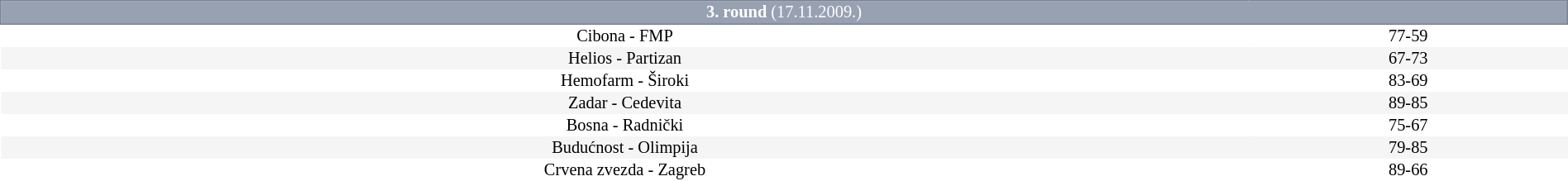<table border=0 cellspacing=0 cellpadding=1em style="font-size: 85%; border-collapse: collapse;width:100%;">
<tr>
<td colspan=5 bgcolor=#98A1B2 style="border:1px solid #7A8392; text-align:center; color:#FFFFFF;"><strong>3. round</strong> (17.11.2009.)</td>
</tr>
<tr align=center bgcolor=#FFFFFF>
<td>Cibona - FMP</td>
<td>77-59</td>
</tr>
<tr align=center bgcolor=#f5f5f5>
<td>Helios - Partizan</td>
<td>67-73</td>
</tr>
<tr align=center bgcolor=#FFFFFF>
<td>Hemofarm - Široki</td>
<td>83-69</td>
</tr>
<tr align=center bgcolor=#f5f5f5>
<td>Zadar - Cedevita</td>
<td>89-85</td>
</tr>
<tr align=center bgcolor=#FFFFFF>
<td>Bosna - Radnički</td>
<td>75-67</td>
</tr>
<tr align=center bgcolor=#f5f5f5>
<td>Budućnost - Olimpija</td>
<td>79-85</td>
</tr>
<tr align=center bgcolor=#FFFFFF>
<td>Crvena zvezda - Zagreb</td>
<td>89-66</td>
</tr>
</table>
